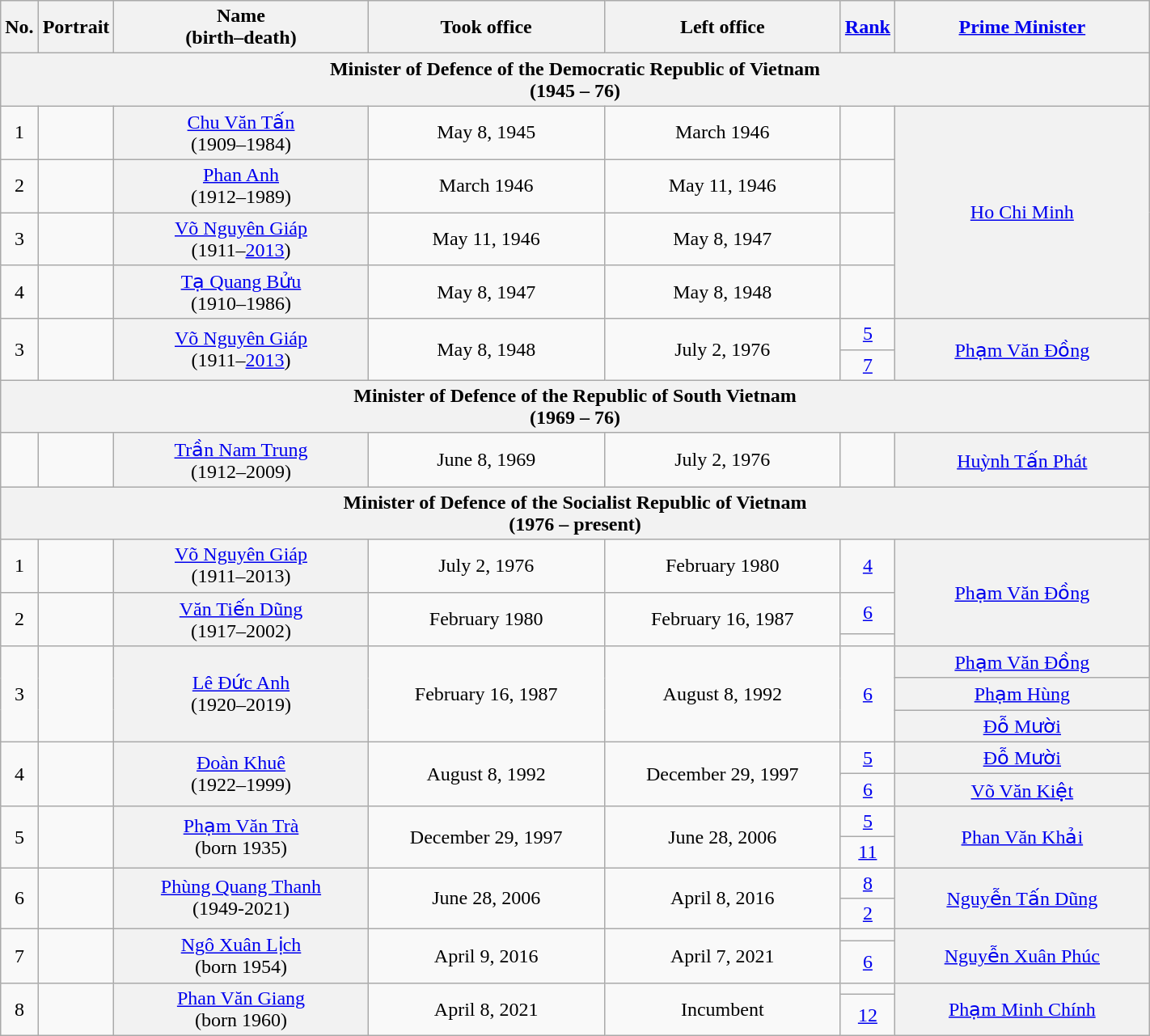<table class="wikitable" width=75%>
<tr>
<th scope="col" style="width:1em;">No.<br></th>
<th scope="col" style="width:1em;">Portrait</th>
<th scope="col" style="width:13em;">Name<br>(birth–death)</th>
<th scope="col" style="width:12em;">Took office</th>
<th scope="col" style="width:12em;">Left office</th>
<th scope="col" style="width:1em;"><a href='#'>Rank</a><br></th>
<th scope="col" style="width:13em;"><a href='#'>Prime Minister</a></th>
</tr>
<tr>
<th colspan="7">Minister of Defence of the Democratic Republic of Vietnam<br>(1945 – 76)</th>
</tr>
<tr>
<td align="center">1</td>
<td align="center"></td>
<th scope="row" style="font-weight:normal;" align="center"><a href='#'>Chu Văn Tấn</a><br>(1909–1984)</th>
<td align="center">May 8, 1945</td>
<td align="center">March 1946</td>
<td align="center"></td>
<th rowspan="5" align="center" scope="row" style="font-weight:normal;"><a href='#'>Ho Chi Minh</a></th>
</tr>
<tr>
<td align="center">2</td>
<td align="center"></td>
<th scope="row" style="font-weight:normal;" align="center"><a href='#'>Phan Anh</a><br>(1912–1989)</th>
<td align="center">March 1946</td>
<td align="center">May 11, 1946</td>
<td align="center"></td>
</tr>
<tr>
<td align="center">3</td>
<td align="center"></td>
<th scope="row" style="font-weight:normal;" align="center"><a href='#'>Võ Nguyên Giáp</a><br>(1911–<a href='#'>2013</a>)</th>
<td align="center">May 11, 1946</td>
<td align="center">May 8, 1947</td>
<td align="center"></td>
</tr>
<tr>
<td align="center">4</td>
<td align="center"></td>
<th scope="row" style="font-weight:normal;" align="center"><a href='#'>Tạ Quang Bửu</a><br>(1910–1986)</th>
<td align="center">May 8, 1947</td>
<td align="center">May 8, 1948</td>
<td align="center"></td>
</tr>
<tr>
<td rowspan="3" align="center">3</td>
<td rowspan="3" align="center"></td>
<th rowspan="3" scope="row" style="font-weight:normal;" align="center"><a href='#'>Võ Nguyên Giáp</a><br>(1911–<a href='#'>2013</a>)</th>
<td rowspan="3" align="center">May 8, 1948</td>
<td rowspan="3" align="center">July 2, 1976</td>
<td rowspan="2" align="center"><a href='#'>5</a></td>
</tr>
<tr>
<th rowspan="2" align="center" scope="row" style="font-weight:normal;"><a href='#'>Phạm Văn Đồng</a></th>
</tr>
<tr>
<td align="center"><a href='#'>7</a></td>
</tr>
<tr>
<th colspan="7">Minister of Defence of the Republic of South Vietnam<br>(1969 – 76)</th>
</tr>
<tr>
<td align="center"></td>
<td align="center"></td>
<th scope="row" style="font-weight:normal;" align="center"><a href='#'>Trần Nam Trung</a><br>(1912–2009)</th>
<td align="center">June 8, 1969</td>
<td align="center">July 2, 1976</td>
<td align="center"></td>
<th align="center" scope="row" style="font-weight:normal;"><a href='#'>Huỳnh Tấn Phát</a></th>
</tr>
<tr>
<th colspan="7">Minister of Defence of the Socialist Republic of Vietnam<br>(1976 – present)</th>
</tr>
<tr>
<td align="center">1</td>
<td align="center"></td>
<th scope="row" style="font-weight:normal;" align="center"><a href='#'>Võ Nguyên Giáp</a><br>(1911–2013)</th>
<td align="center">July 2, 1976</td>
<td align="center">February 1980</td>
<td align="center"><a href='#'>4</a></td>
<th rowspan="3" align="center" scope="row" style="font-weight:normal;"><a href='#'>Phạm Văn Đồng</a></th>
</tr>
<tr>
<td align="center" rowspan="2">2</td>
<td rowspan="2" align="center"></td>
<th rowspan="2" scope="row" style="font-weight:normal;" align="center"><a href='#'>Văn Tiến Dũng</a><br>(1917–2002)</th>
<td rowspan="2" align="center">February 1980</td>
<td rowspan="2" align="center">February 16, 1987</td>
<td align="center"><a href='#'>6</a></td>
</tr>
<tr>
<td align="center"></td>
</tr>
<tr>
<td align="center" rowspan="3">3</td>
<td rowspan="3" align="center"></td>
<th rowspan="3" scope="row" style="font-weight:normal;" align="center"><a href='#'>Lê Đức Anh</a><br>(1920–2019)</th>
<td rowspan="3" align="center">February 16, 1987</td>
<td rowspan="3" align="center">August 8, 1992</td>
<td align="center" rowspan="3"><a href='#'>6</a></td>
<th align="center" scope="row" style="font-weight:normal;"><a href='#'>Phạm Văn Đồng</a></th>
</tr>
<tr>
<th align="center" scope="row" style="font-weight:normal;"><a href='#'>Phạm Hùng</a></th>
</tr>
<tr>
<th align="center" scope="row" style="font-weight:normal;"><a href='#'>Đỗ Mười</a></th>
</tr>
<tr>
<td align="center" rowspan="3">4</td>
<td rowspan="3" align="center"></td>
<th rowspan="3" scope="row" style="font-weight:normal;" align="center"><a href='#'>Đoàn Khuê</a><br>(1922–1999)</th>
<td rowspan="3" align="center">August 8, 1992</td>
<td rowspan="3" align="center">December 29, 1997</td>
<td align="center" rowspan="2"><a href='#'>5</a></td>
<th align="center" scope="row" style="font-weight:normal;"><a href='#'>Đỗ Mười</a></th>
</tr>
<tr>
<th rowspan="2" align="center" scope="row" style="font-weight:normal;"><a href='#'>Võ Văn Kiệt</a></th>
</tr>
<tr>
<td align="center"><a href='#'>6</a></td>
</tr>
<tr>
<td align="center" rowspan="2">5</td>
<td rowspan="2" align="center"></td>
<th rowspan="2" scope="row" style="font-weight:normal;" align="center"><a href='#'>Phạm Văn Trà</a><br>(born 1935)</th>
<td rowspan="2" align="center">December 29, 1997</td>
<td rowspan="2" align="center">June 28, 2006</td>
<td align="center"><a href='#'>5</a></td>
<th rowspan="2" align="center" scope="row" style="font-weight:normal;"><a href='#'>Phan Văn Khải</a></th>
</tr>
<tr>
<td align="center"><a href='#'>11</a></td>
</tr>
<tr>
<td rowspan="2" align="center">6</td>
<td rowspan="2" align="center"></td>
<th rowspan="2" scope="row" style="font-weight:normal;" align="center"><a href='#'>Phùng Quang Thanh</a><br>(1949-2021)</th>
<td rowspan="2" align="center">June 28, 2006</td>
<td rowspan="2" align="center">April 8, 2016</td>
<td align="center"><a href='#'>8</a></td>
<th rowspan="2" align="center" scope="row" style="font-weight:normal;"><a href='#'>Nguyễn Tấn Dũng</a></th>
</tr>
<tr>
<td align="center"><a href='#'>2</a></td>
</tr>
<tr>
<td rowspan="2" align="center">7</td>
<td rowspan="2" align="center"></td>
<th rowspan="2" scope="row" style="font-weight:normal;" align="center"><a href='#'>Ngô Xuân Lịch</a><br>(born 1954)</th>
<td rowspan="2" align="center">April 9, 2016</td>
<td rowspan="2" align="center">April 7, 2021</td>
<td align="center"></td>
<th rowspan="2" align="center" scope="row" style="font-weight:normal;"><a href='#'>Nguyễn Xuân Phúc</a></th>
</tr>
<tr>
<td align="center"><a href='#'>6</a></td>
</tr>
<tr>
<td rowspan="2" align="center">8</td>
<td rowspan="2" align="center"></td>
<th rowspan="2" scope="row" style="font-weight:normal;" align="center"><a href='#'>Phan Văn Giang</a><br>(born 1960)</th>
<td rowspan="2" align="center">April 8, 2021</td>
<td rowspan="2" align="center">Incumbent</td>
<td align="center"></td>
<th rowspan="2" align="center" scope="row" style="font-weight:normal;"><a href='#'>Phạm Minh Chính</a></th>
</tr>
<tr>
<td align="center"><a href='#'>12</a></td>
</tr>
</table>
